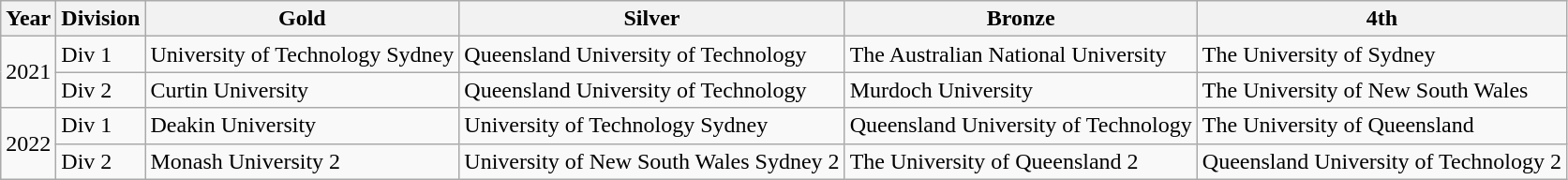<table class="wikitable">
<tr>
<th>Year</th>
<th>Division</th>
<th>Gold</th>
<th>Silver</th>
<th>Bronze</th>
<th>4th</th>
</tr>
<tr>
<td rowspan="2">2021</td>
<td>Div 1</td>
<td>University of Technology Sydney</td>
<td>Queensland University of Technology</td>
<td>The Australian National University</td>
<td>The University of Sydney</td>
</tr>
<tr>
<td>Div 2</td>
<td>Curtin University</td>
<td>Queensland University of Technology</td>
<td>Murdoch University</td>
<td>The University of New South Wales</td>
</tr>
<tr>
<td rowspan="2">2022</td>
<td>Div 1</td>
<td>Deakin University</td>
<td>University of Technology Sydney</td>
<td>Queensland University of Technology</td>
<td>The University of Queensland</td>
</tr>
<tr>
<td>Div 2</td>
<td>Monash University 2</td>
<td>University of New South Wales Sydney 2</td>
<td>The University of Queensland 2</td>
<td>Queensland University of Technology 2</td>
</tr>
</table>
